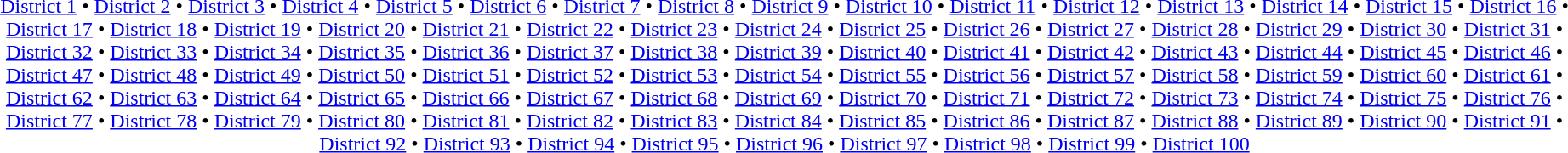<table id=toc class=toc summary=Contents>
<tr>
<td align=center><br><a href='#'>District 1</a> • <a href='#'>District 2</a> • <a href='#'>District 3</a> • <a href='#'>District 4</a> • <a href='#'>District 5</a> • <a href='#'>District 6</a> • <a href='#'>District 7</a> • <a href='#'>District 8</a> • <a href='#'>District 9</a> • <a href='#'>District 10</a> • <a href='#'>District 11</a> • <a href='#'>District 12</a> • <a href='#'>District 13</a> • <a href='#'>District 14</a> • <a href='#'>District 15</a> • <a href='#'>District 16</a> • <a href='#'>District 17</a> • <a href='#'>District 18</a> • <a href='#'>District 19</a> • <a href='#'>District 20</a> • <a href='#'>District 21</a> • <a href='#'>District 22</a> • <a href='#'>District 23</a> • <a href='#'>District 24</a> • <a href='#'>District 25</a> • <a href='#'>District 26</a> • <a href='#'>District 27</a> • <a href='#'>District 28</a> • <a href='#'>District 29</a> • <a href='#'>District 30</a> • <a href='#'>District 31</a> • <a href='#'>District 32</a> • <a href='#'>District 33</a> • <a href='#'>District 34</a> • <a href='#'>District 35</a> • <a href='#'>District 36</a> • <a href='#'>District 37</a> • <a href='#'>District 38</a> • <a href='#'>District 39</a> • <a href='#'>District 40</a> • <a href='#'>District 41</a> • <a href='#'>District 42</a> • <a href='#'>District 43</a> • <a href='#'>District 44</a> • <a href='#'>District 45</a> • <a href='#'>District 46</a> • <a href='#'>District 47</a> • <a href='#'>District 48</a> • <a href='#'>District 49</a> • <a href='#'>District 50</a> • <a href='#'>District 51</a> • <a href='#'>District 52</a> • <a href='#'>District 53</a> • <a href='#'>District 54</a> • <a href='#'>District 55</a> • <a href='#'>District 56</a> • <a href='#'>District 57</a> • <a href='#'>District 58</a> • <a href='#'>District 59</a> • <a href='#'>District 60</a> • <a href='#'>District 61</a> • <a href='#'>District 62</a> • <a href='#'>District 63</a> • <a href='#'>District 64</a> • <a href='#'>District 65</a> • <a href='#'>District 66</a> • <a href='#'>District 67</a> • <a href='#'>District 68</a> • <a href='#'>District 69</a> • <a href='#'>District 70</a> • <a href='#'>District 71</a> • <a href='#'>District 72</a> • <a href='#'>District 73</a> • <a href='#'>District 74</a> • <a href='#'>District 75</a> • <a href='#'>District 76</a> • <a href='#'>District 77</a> • <a href='#'>District 78</a> • <a href='#'>District 79</a> • <a href='#'>District 80</a> • <a href='#'>District 81</a> • <a href='#'>District 82</a> • <a href='#'>District 83</a> • <a href='#'>District 84</a> • <a href='#'>District 85</a> • <a href='#'>District 86</a> • <a href='#'>District 87</a> • <a href='#'>District 88</a> • <a href='#'>District 89</a> • <a href='#'>District 90</a> • <a href='#'>District 91</a> • <a href='#'>District 92</a> • <a href='#'>District 93</a> • <a href='#'>District 94</a> • <a href='#'>District 95</a> • <a href='#'>District 96</a> • <a href='#'>District 97</a> • <a href='#'>District 98</a> • <a href='#'>District 99</a> • <a href='#'>District 100</a></td>
</tr>
</table>
